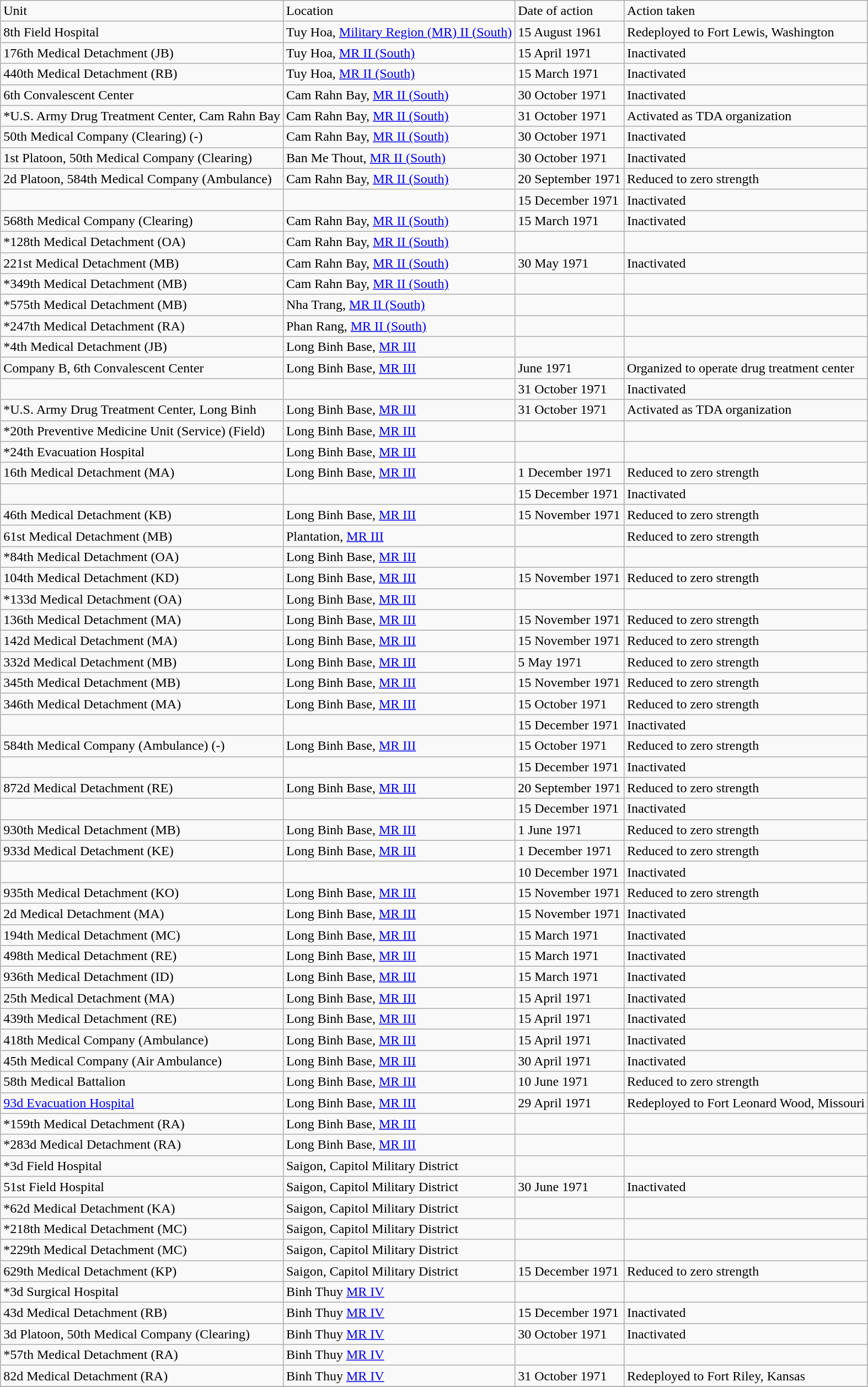<table class="wikitable">
<tr>
<td>Unit</td>
<td>Location</td>
<td>Date of action</td>
<td>Action taken</td>
</tr>
<tr>
<td>8th Field Hospital</td>
<td>Tuy Hoa, <a href='#'>Military Region (MR) II (South)</a></td>
<td>15 August 1961</td>
<td>Redeployed to Fort Lewis, Washington</td>
</tr>
<tr>
<td>176th Medical Detachment (JB)</td>
<td>Tuy Hoa, <a href='#'>MR II (South)</a></td>
<td>15 April 1971</td>
<td>Inactivated</td>
</tr>
<tr>
<td>440th Medical Detachment (RB)</td>
<td>Tuy Hoa, <a href='#'>MR II (South)</a></td>
<td>15 March 1971</td>
<td>Inactivated</td>
</tr>
<tr>
<td>6th Convalescent Center</td>
<td>Cam Rahn Bay, <a href='#'>MR II (South)</a></td>
<td>30 October 1971</td>
<td>Inactivated</td>
</tr>
<tr>
<td>*U.S. Army Drug Treatment Center, Cam Rahn Bay</td>
<td>Cam Rahn Bay, <a href='#'>MR II (South)</a></td>
<td>31 October 1971</td>
<td>Activated as TDA organization</td>
</tr>
<tr>
<td>50th Medical Company (Clearing) (-)</td>
<td>Cam Rahn Bay, <a href='#'>MR II (South)</a></td>
<td>30 October 1971</td>
<td>Inactivated</td>
</tr>
<tr>
<td>1st Platoon, 50th Medical Company (Clearing)</td>
<td>Ban Me Thout, <a href='#'>MR II (South)</a></td>
<td>30 October 1971</td>
<td>Inactivated</td>
</tr>
<tr>
<td>2d Platoon, 584th Medical Company (Ambulance)</td>
<td>Cam Rahn Bay, <a href='#'>MR II (South)</a></td>
<td>20 September 1971</td>
<td>Reduced to zero strength</td>
</tr>
<tr>
<td></td>
<td></td>
<td>15 December 1971</td>
<td>Inactivated</td>
</tr>
<tr>
<td>568th Medical Company (Clearing)</td>
<td>Cam Rahn Bay, <a href='#'>MR II (South)</a></td>
<td>15 March 1971</td>
<td>Inactivated</td>
</tr>
<tr>
<td>*128th Medical Detachment (OA)</td>
<td>Cam Rahn Bay, <a href='#'>MR II (South)</a></td>
<td></td>
<td></td>
</tr>
<tr>
<td>221st Medical Detachment (MB)</td>
<td>Cam Rahn Bay, <a href='#'>MR II (South)</a></td>
<td>30 May 1971</td>
<td>Inactivated</td>
</tr>
<tr>
<td>*349th Medical Detachment (MB)</td>
<td>Cam Rahn Bay, <a href='#'>MR II (South)</a></td>
<td></td>
<td></td>
</tr>
<tr>
<td>*575th Medical Detachment (MB)</td>
<td>Nha Trang, <a href='#'>MR II (South)</a></td>
<td></td>
<td></td>
</tr>
<tr>
<td>*247th Medical Detachment (RA)</td>
<td>Phan Rang, <a href='#'>MR II (South)</a></td>
<td></td>
<td></td>
</tr>
<tr>
<td>*4th Medical Detachment (JB)</td>
<td>Long Binh Base, <a href='#'>MR III</a></td>
<td></td>
<td></td>
</tr>
<tr>
<td>Company B, 6th Convalescent Center</td>
<td>Long Binh Base, <a href='#'>MR III</a></td>
<td>June 1971</td>
<td>Organized to operate drug treatment center</td>
</tr>
<tr>
<td></td>
<td></td>
<td>31 October 1971</td>
<td>Inactivated</td>
</tr>
<tr>
<td>*U.S. Army Drug Treatment Center, Long Binh</td>
<td>Long Binh Base, <a href='#'>MR III</a></td>
<td>31 October 1971</td>
<td>Activated as TDA organization</td>
</tr>
<tr>
<td>*20th Preventive Medicine Unit (Service) (Field)</td>
<td>Long Binh Base, <a href='#'>MR III</a></td>
<td></td>
<td></td>
</tr>
<tr>
<td>*24th Evacuation Hospital</td>
<td>Long Binh Base, <a href='#'>MR III</a></td>
<td></td>
<td></td>
</tr>
<tr>
<td>16th Medical Detachment (MA)</td>
<td>Long Binh Base, <a href='#'>MR III</a></td>
<td>1 December 1971</td>
<td>Reduced to zero strength</td>
</tr>
<tr>
<td></td>
<td></td>
<td>15 December 1971</td>
<td>Inactivated</td>
</tr>
<tr>
<td>46th Medical Detachment (KB)</td>
<td>Long Binh Base, <a href='#'>MR III</a></td>
<td>15 November 1971</td>
<td>Reduced to zero strength</td>
</tr>
<tr>
<td>61st Medical Detachment (MB)</td>
<td>Plantation, <a href='#'>MR III</a></td>
<td></td>
<td>Reduced to zero strength</td>
</tr>
<tr>
<td>*84th Medical Detachment (OA)</td>
<td>Long Binh Base, <a href='#'>MR III</a></td>
<td></td>
<td></td>
</tr>
<tr>
<td>104th Medical Detachment (KD)</td>
<td>Long Binh Base, <a href='#'>MR III</a></td>
<td>15 November 1971</td>
<td>Reduced to zero strength</td>
</tr>
<tr>
<td>*133d Medical Detachment (OA)</td>
<td>Long Binh Base, <a href='#'>MR III</a></td>
<td></td>
<td></td>
</tr>
<tr>
<td>136th Medical Detachment (MA)</td>
<td>Long Binh Base, <a href='#'>MR III</a></td>
<td>15 November 1971</td>
<td>Reduced to zero strength</td>
</tr>
<tr>
<td>142d Medical Detachment (MA)</td>
<td>Long Binh Base, <a href='#'>MR III</a></td>
<td>15 November 1971</td>
<td>Reduced to zero strength</td>
</tr>
<tr>
<td>332d Medical Detachment (MB)</td>
<td>Long Binh Base, <a href='#'>MR III</a></td>
<td>5 May 1971</td>
<td>Reduced to zero strength</td>
</tr>
<tr>
<td>345th Medical Detachment (MB)</td>
<td>Long Binh Base, <a href='#'>MR III</a></td>
<td>15 November 1971</td>
<td>Reduced to zero strength</td>
</tr>
<tr>
<td>346th Medical Detachment (MA)</td>
<td>Long Binh Base, <a href='#'>MR III</a></td>
<td>15 October 1971</td>
<td>Reduced to zero strength</td>
</tr>
<tr>
<td></td>
<td></td>
<td>15 December 1971</td>
<td>Inactivated</td>
</tr>
<tr>
<td>584th Medical Company (Ambulance) (-)</td>
<td>Long Binh Base, <a href='#'>MR III</a></td>
<td>15 October 1971</td>
<td>Reduced to zero strength</td>
</tr>
<tr>
<td></td>
<td></td>
<td>15 December 1971</td>
<td>Inactivated</td>
</tr>
<tr>
<td>872d Medical Detachment (RE)</td>
<td>Long Binh Base, <a href='#'>MR III</a></td>
<td>20 September 1971</td>
<td>Reduced to zero strength</td>
</tr>
<tr>
<td></td>
<td></td>
<td>15 December 1971</td>
<td>Inactivated</td>
</tr>
<tr>
<td>930th Medical Detachment (MB)</td>
<td>Long Binh Base, <a href='#'>MR III</a></td>
<td>1 June 1971</td>
<td>Reduced to zero strength</td>
</tr>
<tr>
<td>933d Medical Detachment (KE)</td>
<td>Long Binh Base, <a href='#'>MR III</a></td>
<td>1 December 1971</td>
<td>Reduced to zero strength</td>
</tr>
<tr>
<td></td>
<td></td>
<td>10 December 1971</td>
<td>Inactivated</td>
</tr>
<tr>
<td>935th Medical Detachment (KO)</td>
<td>Long Binh Base, <a href='#'>MR III</a></td>
<td>15 November 1971</td>
<td>Reduced to zero strength</td>
</tr>
<tr>
<td>2d Medical Detachment (MA)</td>
<td>Long Binh Base, <a href='#'>MR III</a></td>
<td>15 November 1971</td>
<td>Inactivated</td>
</tr>
<tr>
<td>194th Medical Detachment (MC)</td>
<td>Long Binh Base, <a href='#'>MR III</a></td>
<td>15 March 1971</td>
<td>Inactivated</td>
</tr>
<tr>
<td>498th Medical Detachment (RE)</td>
<td>Long Binh Base, <a href='#'>MR III</a></td>
<td>15 March 1971</td>
<td>Inactivated</td>
</tr>
<tr>
<td>936th Medical Detachment (ID)</td>
<td>Long Binh Base, <a href='#'>MR III</a></td>
<td>15 March 1971</td>
<td>Inactivated</td>
</tr>
<tr>
<td>25th Medical Detachment (MA)</td>
<td>Long Binh Base, <a href='#'>MR III</a></td>
<td>15 April 1971</td>
<td>Inactivated</td>
</tr>
<tr>
<td>439th Medical Detachment (RE)</td>
<td>Long Binh Base, <a href='#'>MR III</a></td>
<td>15 April 1971</td>
<td>Inactivated</td>
</tr>
<tr>
<td>418th Medical Company (Ambulance)</td>
<td>Long Binh Base, <a href='#'>MR III</a></td>
<td>15 April 1971</td>
<td>Inactivated</td>
</tr>
<tr>
<td>45th Medical Company (Air Ambulance)</td>
<td>Long Binh Base, <a href='#'>MR III</a></td>
<td>30 April 1971</td>
<td>Inactivated</td>
</tr>
<tr>
<td>58th Medical Battalion</td>
<td>Long Binh Base, <a href='#'>MR III</a></td>
<td>10 June 1971</td>
<td>Reduced to zero strength</td>
</tr>
<tr>
<td><a href='#'>93d Evacuation Hospital</a></td>
<td>Long Binh Base, <a href='#'>MR III</a></td>
<td>29 April 1971</td>
<td>Redeployed to Fort Leonard Wood, Missouri</td>
</tr>
<tr>
<td>*159th Medical Detachment (RA)</td>
<td>Long Binh Base, <a href='#'>MR III</a></td>
<td></td>
<td></td>
</tr>
<tr>
<td>*283d Medical Detachment (RA)</td>
<td>Long Binh Base, <a href='#'>MR III</a></td>
<td></td>
<td></td>
</tr>
<tr>
<td>*3d Field Hospital</td>
<td>Saigon, Capitol Military District</td>
<td></td>
<td></td>
</tr>
<tr>
<td>51st Field Hospital</td>
<td>Saigon, Capitol Military District</td>
<td>30 June 1971</td>
<td>Inactivated</td>
</tr>
<tr>
<td>*62d Medical Detachment (KA)</td>
<td>Saigon, Capitol Military District</td>
<td></td>
<td></td>
</tr>
<tr>
<td>*218th Medical Detachment (MC)</td>
<td>Saigon, Capitol Military District</td>
<td></td>
<td></td>
</tr>
<tr>
<td>*229th Medical Detachment (MC)</td>
<td>Saigon, Capitol Military District</td>
<td></td>
<td></td>
</tr>
<tr>
<td>629th Medical Detachment (KP)</td>
<td>Saigon, Capitol Military District</td>
<td>15 December 1971</td>
<td>Reduced to zero strength</td>
</tr>
<tr>
<td>*3d Surgical Hospital</td>
<td>Binh Thuy <a href='#'>MR IV</a></td>
<td></td>
<td></td>
</tr>
<tr>
<td>43d Medical Detachment (RB)</td>
<td>Binh Thuy <a href='#'>MR IV</a></td>
<td>15 December 1971</td>
<td>Inactivated</td>
</tr>
<tr>
<td>3d Platoon, 50th Medical Company (Clearing)</td>
<td>Binh Thuy <a href='#'>MR IV</a></td>
<td>30 October 1971</td>
<td>Inactivated</td>
</tr>
<tr>
<td>*57th Medical Detachment (RA)</td>
<td>Binh Thuy <a href='#'>MR IV</a></td>
<td></td>
<td></td>
</tr>
<tr>
<td>82d Medical Detachment (RA)</td>
<td>Binh Thuy <a href='#'>MR IV</a></td>
<td>31 October 1971</td>
<td>Redeployed to Fort Riley, Kansas</td>
</tr>
<tr>
</tr>
</table>
